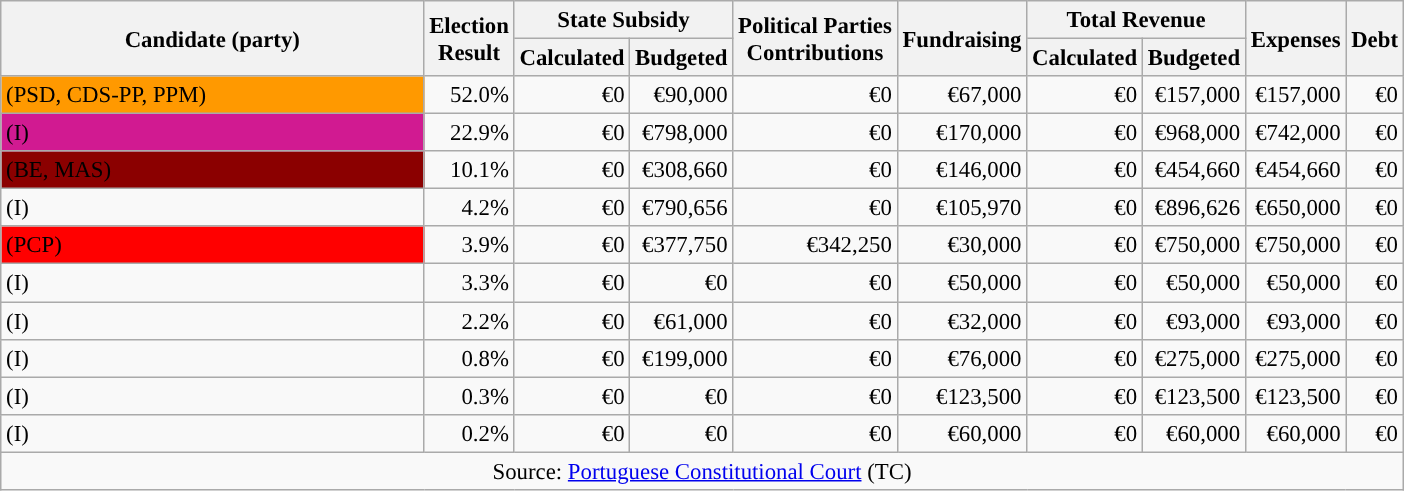<table class="wikitable sortable" style="font-size:95%">
<tr>
<th rowspan=2>Candidate (party)</th>
<th rowspan=2>Election<br>Result</th>
<th colspan="2">State Subsidy</th>
<th rowspan=2>Political Parties<br>Contributions</th>
<th rowspan=2>Fundraising</th>
<th colspan="2">Total Revenue</th>
<th rowspan=2>Expenses</th>
<th rowspan=2>Debt</th>
</tr>
<tr>
<th>Calculated</th>
<th>Budgeted</th>
<th>Calculated</th>
<th>Budgeted</th>
</tr>
<tr>
<td class="unsortable" style="background:#FF9900" width="275px"><span> (PSD, CDS-PP, PPM)</span></td>
<td align=right>52.0%</td>
<td align=right>€0</td>
<td align=right>€90,000</td>
<td align=right>€0</td>
<td align=right>€67,000</td>
<td align=right>€0</td>
<td align=right>€157,000</td>
<td align=right>€157,000</td>
<td align=right>€0</td>
</tr>
<tr>
<td class="unsortable" style="background:#d11a91" width="275px"><span> (I)</span></td>
<td align=right>22.9%</td>
<td align=right>€0</td>
<td align=right>€798,000</td>
<td align=right>€0</td>
<td align=right>€170,000</td>
<td align=right>€0</td>
<td align=right>€968,000</td>
<td align=right>€742,000</td>
<td align=right>€0</td>
</tr>
<tr>
<td class="unsortable" style="background:#8B0000" width="230px"><span> (BE, MAS)</span></td>
<td align=right>10.1%</td>
<td align=right>€0</td>
<td align=right>€308,660</td>
<td align=right>€0</td>
<td align=right>€146,000</td>
<td align=right>€0</td>
<td align=right>€454,660</td>
<td align=right>€454,660</td>
<td align=right>€0</td>
</tr>
<tr>
<td class="unsortable" style="background:"><span> (I)</span></td>
<td align=right>4.2%</td>
<td align=right>€0</td>
<td align=right>€790,656</td>
<td align=right>€0</td>
<td align=right>€105,970</td>
<td align=right>€0</td>
<td align=right>€896,626</td>
<td align=right>€650,000</td>
<td align=right>€0</td>
</tr>
<tr>
<td class="unsortable" style="background:red" width="230px"><span> (PCP)</span></td>
<td align=right>3.9%</td>
<td align=right>€0</td>
<td align=right>€377,750</td>
<td align=right>€342,250</td>
<td align=right>€30,000</td>
<td align=right>€0</td>
<td align=right>€750,000</td>
<td align=right>€750,000</td>
<td align=right>€0</td>
</tr>
<tr>
<td class="unsortable" style="background:"><span> (I)</span></td>
<td align=right>3.3%</td>
<td align=right>€0</td>
<td align=right>€0</td>
<td align=right>€0</td>
<td align=right>€50,000</td>
<td align=right>€0</td>
<td align=right>€50,000</td>
<td align=right>€50,000</td>
<td align=right>€0</td>
</tr>
<tr>
<td class="unsortable" style="background:"><span> (I)</span></td>
<td align=right>2.2%</td>
<td align=right>€0</td>
<td align=right>€61,000</td>
<td align=right>€0</td>
<td align=right>€32,000</td>
<td align=right>€0</td>
<td align=right>€93,000</td>
<td align=right>€93,000</td>
<td align=right>€0</td>
</tr>
<tr>
<td class="unsortable" style="background:"><span> (I)</span></td>
<td align=right>0.8%</td>
<td align=right>€0</td>
<td align=right>€199,000</td>
<td align=right>€0</td>
<td align=right>€76,000</td>
<td align=right>€0</td>
<td align=right>€275,000</td>
<td align=right>€275,000</td>
<td align=right>€0</td>
</tr>
<tr>
<td class="unsortable" style="background:"><span> (I)</span></td>
<td align=right>0.3%</td>
<td align=right>€0</td>
<td align=right>€0</td>
<td align=right>€0</td>
<td align=right>€123,500</td>
<td align=right>€0</td>
<td align=right>€123,500</td>
<td align=right>€123,500</td>
<td align=right>€0</td>
</tr>
<tr>
<td class="unsortable" style="background:"><span> (I)</span></td>
<td align=right>0.2%</td>
<td align=right>€0</td>
<td align=right>€0</td>
<td align=right>€0</td>
<td align=right>€60,000</td>
<td align=right>€0</td>
<td align=right>€60,000</td>
<td align=right>€60,000</td>
<td align=right>€0</td>
</tr>
<tr style="text-align:center;" class="sortbottom">
<td colspan="10">Source: <a href='#'>Portuguese Constitutional Court</a> (TC)</td>
</tr>
</table>
